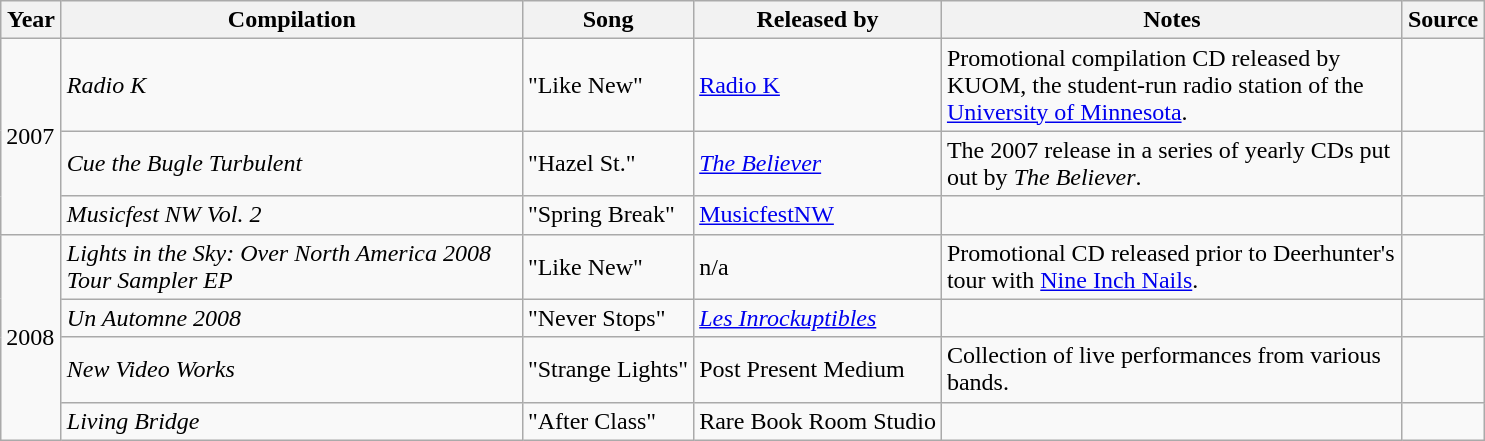<table class="wikitable">
<tr>
<th width="33">Year</th>
<th style="width:300px;">Compilation</th>
<th>Song</th>
<th>Released by</th>
<th style="width:300px;">Notes</th>
<th>Source</th>
</tr>
<tr>
<td rowspan="3">2007</td>
<td><em>Radio K</em></td>
<td>"Like New"</td>
<td><a href='#'>Radio K</a></td>
<td>Promotional compilation CD released by KUOM, the student-run radio station of the <a href='#'>University of Minnesota</a>.</td>
<td style="text-align:center;"></td>
</tr>
<tr>
<td><em>Cue the Bugle Turbulent</em></td>
<td>"Hazel St."</td>
<td><em><a href='#'>The Believer</a></em></td>
<td>The 2007 release in a series of yearly CDs put out by <em>The Believer</em>.</td>
<td style="text-align:center;"></td>
</tr>
<tr>
<td><em>Musicfest NW Vol. 2</em></td>
<td>"Spring Break"</td>
<td><a href='#'>MusicfestNW</a></td>
<td></td>
<td style="text-align:center;"></td>
</tr>
<tr>
<td rowspan="5">2008</td>
<td><em>Lights in the Sky: Over North America 2008 Tour Sampler EP</em></td>
<td>"Like New"</td>
<td>n/a</td>
<td>Promotional CD released prior to Deerhunter's tour with <a href='#'>Nine Inch Nails</a>.</td>
<td style="text-align:center;"></td>
</tr>
<tr>
<td><em>Un Automne 2008</em></td>
<td>"Never Stops"</td>
<td><em><a href='#'>Les Inrockuptibles</a></em></td>
<td></td>
<td style="text-align:center;"></td>
</tr>
<tr>
<td><em>New Video Works</em></td>
<td>"Strange Lights"</td>
<td>Post Present Medium</td>
<td>Collection of live performances from various bands.</td>
<td style="text-align:center;"></td>
</tr>
<tr>
<td><em>Living Bridge</em></td>
<td>"After Class"</td>
<td>Rare Book Room Studio</td>
<td></td>
<td style="text-align:center;"></td>
</tr>
</table>
